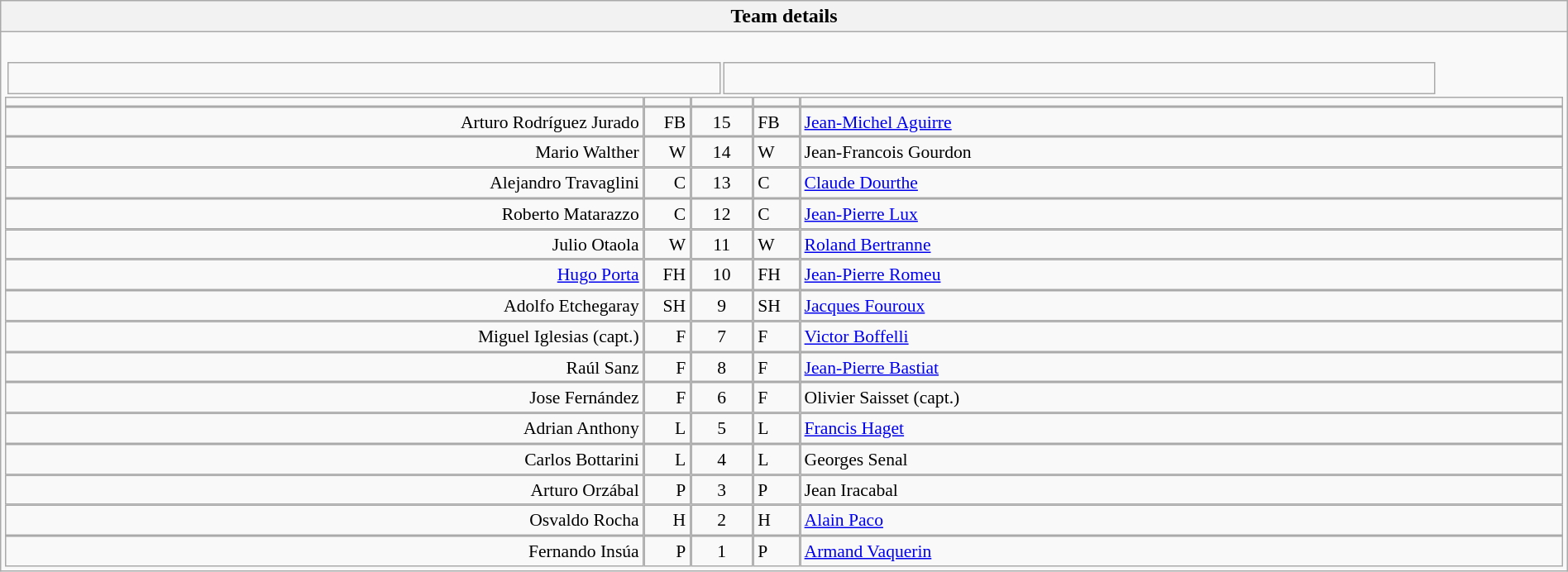<table style="width:100%" class="wikitable collapsible collapsed">
<tr>
<th>Team details</th>
</tr>
<tr>
<td><br><table width=92% |>
<tr>
<td></td>
<td><br></td>
</tr>
</table>
<table width="100%" style="font-size: 90%; " cellspacing="0" cellpadding="0" align=center>
<tr>
<td width=41%; text-align=right></td>
<td width=3%; text-align:right></td>
<td width=4%; text-align:center></td>
<td width=3%; text-align:left></td>
<td width=49%; text-align:left></td>
</tr>
<tr>
<td align=right>Arturo Rodríguez Jurado</td>
<td align=right>FB</td>
<td align=center>15</td>
<td>FB</td>
<td><a href='#'>Jean-Michel Aguirre</a></td>
</tr>
<tr>
<td align=right>Mario Walther</td>
<td align=right>W</td>
<td align=center>14</td>
<td>W</td>
<td>Jean-Francois Gourdon</td>
</tr>
<tr>
<td align=right>Alejandro Travaglini</td>
<td align=right>C</td>
<td align=center>13</td>
<td>C</td>
<td><a href='#'>Claude Dourthe</a></td>
</tr>
<tr>
<td align=right>Roberto Matarazzo</td>
<td align=right>C</td>
<td align=center>12</td>
<td>C</td>
<td><a href='#'>Jean-Pierre Lux</a></td>
</tr>
<tr>
<td align=right>Julio Otaola</td>
<td align=right>W</td>
<td align=center>11</td>
<td>W</td>
<td><a href='#'>Roland Bertranne</a></td>
</tr>
<tr>
<td align=right><a href='#'>Hugo Porta</a></td>
<td align=right>FH</td>
<td align=center>10</td>
<td>FH</td>
<td><a href='#'>Jean-Pierre Romeu</a></td>
</tr>
<tr>
<td align=right>Adolfo Etchegaray</td>
<td align=right>SH</td>
<td align=center>9</td>
<td>SH</td>
<td><a href='#'>Jacques Fouroux</a></td>
</tr>
<tr>
<td align=right>Miguel Iglesias (capt.)</td>
<td align=right>F</td>
<td align=center>7</td>
<td>F</td>
<td><a href='#'>Victor Boffelli</a></td>
</tr>
<tr>
<td align=right>Raúl Sanz</td>
<td align=right>F</td>
<td align=center>8</td>
<td>F</td>
<td><a href='#'>Jean-Pierre Bastiat</a></td>
</tr>
<tr>
<td align=right>Jose Fernández</td>
<td align=right>F</td>
<td align=center>6</td>
<td>F</td>
<td>Olivier Saisset (capt.)</td>
</tr>
<tr>
<td align=right>Adrian Anthony</td>
<td align=right>L</td>
<td align=center>5</td>
<td>L</td>
<td><a href='#'>Francis Haget</a></td>
</tr>
<tr>
<td align=right>Carlos Bottarini</td>
<td align=right>L</td>
<td align=center>4</td>
<td>L</td>
<td>Georges Senal</td>
</tr>
<tr>
<td align=right>Arturo Orzábal</td>
<td align=right>P</td>
<td align=center>3</td>
<td>P</td>
<td>Jean Iracabal</td>
</tr>
<tr>
<td align=right>Osvaldo Rocha</td>
<td align=right>H</td>
<td align=center>2</td>
<td>H</td>
<td><a href='#'>Alain Paco</a></td>
</tr>
<tr>
<td align=right>Fernando Insúa</td>
<td align=right>P</td>
<td align=center>1</td>
<td>P</td>
<td><a href='#'>Armand Vaquerin</a></td>
</tr>
</table>
</td>
</tr>
</table>
